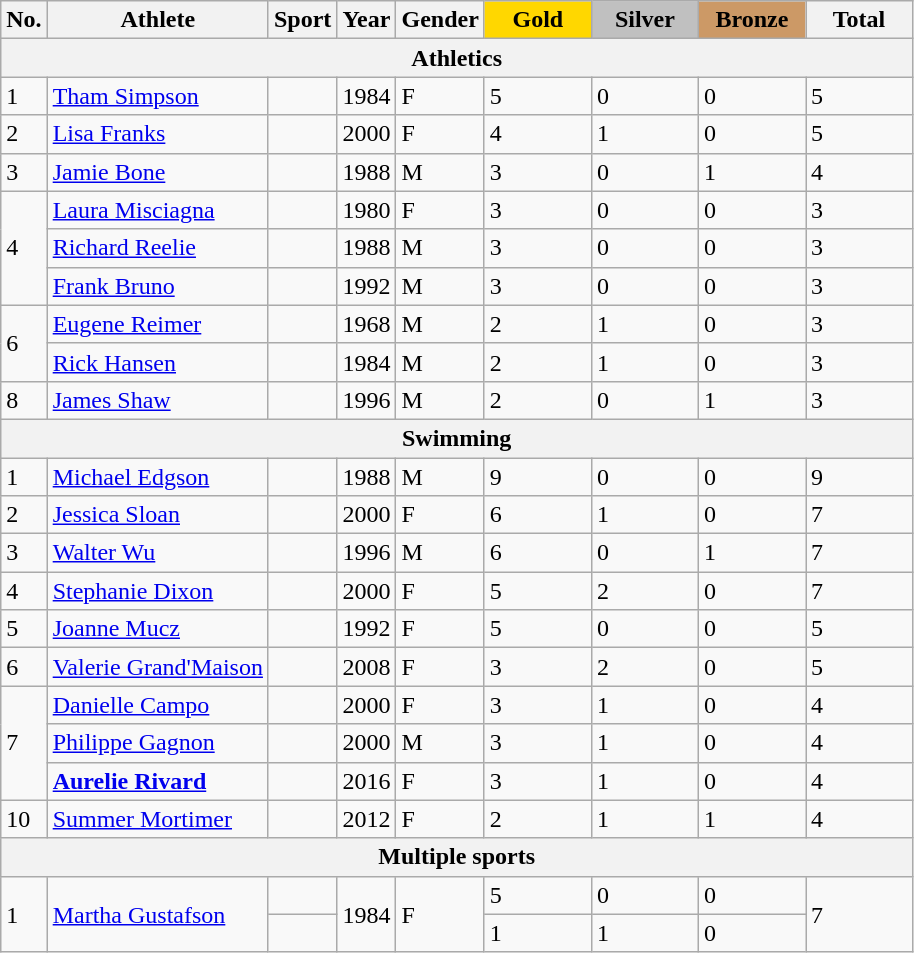<table class="wikitable sortable">
<tr>
<th>No.</th>
<th>Athlete</th>
<th>Sport</th>
<th>Year</th>
<th>Gender</th>
<th style="background:gold; width:4.0em; font-weight:bold;">Gold</th>
<th style="background:silver; width:4.0em; font-weight:bold;">Silver</th>
<th style="background:#c96; width:4.0em; font-weight:bold;">Bronze</th>
<th style="width:4.0em;">Total</th>
</tr>
<tr>
<th colspan="9" style="text-align:center;" font-size:90%; line-height:12px;"><strong>Athletics</strong></th>
</tr>
<tr>
<td>1</td>
<td><a href='#'>Tham Simpson</a></td>
<td></td>
<td>1984</td>
<td>F</td>
<td>5</td>
<td>0</td>
<td>0</td>
<td>5</td>
</tr>
<tr>
<td>2</td>
<td><a href='#'>Lisa Franks</a></td>
<td></td>
<td>2000</td>
<td>F</td>
<td>4</td>
<td>1</td>
<td>0</td>
<td>5</td>
</tr>
<tr>
<td>3</td>
<td><a href='#'>Jamie Bone</a></td>
<td></td>
<td>1988</td>
<td>M</td>
<td>3</td>
<td>0</td>
<td>1</td>
<td>4</td>
</tr>
<tr>
<td rowspan="3">4</td>
<td><a href='#'>Laura Misciagna</a></td>
<td></td>
<td>1980</td>
<td>F</td>
<td>3</td>
<td>0</td>
<td>0</td>
<td>3</td>
</tr>
<tr>
<td><a href='#'>Richard Reelie</a></td>
<td></td>
<td>1988</td>
<td>M</td>
<td>3</td>
<td>0</td>
<td>0</td>
<td>3</td>
</tr>
<tr>
<td><a href='#'>Frank Bruno</a></td>
<td></td>
<td>1992</td>
<td>M</td>
<td>3</td>
<td>0</td>
<td>0</td>
<td>3</td>
</tr>
<tr>
<td rowspan="2">6</td>
<td><a href='#'>Eugene Reimer</a></td>
<td></td>
<td>1968</td>
<td>M</td>
<td>2</td>
<td>1</td>
<td>0</td>
<td>3</td>
</tr>
<tr>
<td><a href='#'>Rick Hansen</a></td>
<td></td>
<td>1984</td>
<td>M</td>
<td>2</td>
<td>1</td>
<td>0</td>
<td>3</td>
</tr>
<tr>
<td>8</td>
<td><a href='#'>James Shaw</a></td>
<td></td>
<td>1996</td>
<td>M</td>
<td>2</td>
<td>0</td>
<td>1</td>
<td>3</td>
</tr>
<tr>
<th colspan="9" style="text-align:center;" font-size:90%; line-height:12px;"><strong>Swimming</strong></th>
</tr>
<tr>
<td>1</td>
<td><a href='#'>Michael Edgson</a></td>
<td></td>
<td>1988</td>
<td>M</td>
<td>9</td>
<td>0</td>
<td>0</td>
<td>9</td>
</tr>
<tr>
<td>2</td>
<td><a href='#'>Jessica Sloan</a></td>
<td></td>
<td>2000</td>
<td>F</td>
<td>6</td>
<td>1</td>
<td>0</td>
<td>7</td>
</tr>
<tr>
<td>3</td>
<td><a href='#'>Walter Wu</a></td>
<td></td>
<td>1996</td>
<td>M</td>
<td>6</td>
<td>0</td>
<td>1</td>
<td>7</td>
</tr>
<tr>
<td>4</td>
<td><a href='#'>Stephanie Dixon</a></td>
<td></td>
<td>2000</td>
<td>F</td>
<td>5</td>
<td>2</td>
<td>0</td>
<td>7</td>
</tr>
<tr>
<td>5</td>
<td><a href='#'>Joanne Mucz</a></td>
<td></td>
<td>1992</td>
<td>F</td>
<td>5</td>
<td>0</td>
<td>0</td>
<td>5</td>
</tr>
<tr>
<td>6</td>
<td><a href='#'>Valerie Grand'Maison</a></td>
<td></td>
<td>2008</td>
<td>F</td>
<td>3</td>
<td>2</td>
<td>0</td>
<td>5</td>
</tr>
<tr>
<td rowspan="3">7</td>
<td><a href='#'>Danielle Campo</a></td>
<td></td>
<td>2000</td>
<td>F</td>
<td>3</td>
<td>1</td>
<td>0</td>
<td>4</td>
</tr>
<tr>
<td><a href='#'>Philippe Gagnon</a></td>
<td></td>
<td>2000</td>
<td>M</td>
<td>3</td>
<td>1</td>
<td>0</td>
<td>4</td>
</tr>
<tr>
<td><strong><a href='#'>Aurelie Rivard</a></strong></td>
<td></td>
<td>2016</td>
<td>F</td>
<td>3</td>
<td>1</td>
<td>0</td>
<td>4</td>
</tr>
<tr>
<td>10</td>
<td><a href='#'>Summer Mortimer</a></td>
<td></td>
<td>2012</td>
<td>F</td>
<td>2</td>
<td>1</td>
<td>1</td>
<td>4</td>
</tr>
<tr>
<th colspan="9" style="text-align:center;" font-size:90%; line-height:12px;"><strong>Multiple sports</strong></th>
</tr>
<tr>
<td rowspan="2">1</td>
<td rowspan="2"><a href='#'>Martha Gustafson</a></td>
<td></td>
<td rowspan="2">1984</td>
<td rowspan="2">F</td>
<td>5</td>
<td>0</td>
<td>0</td>
<td rowspan="2">7</td>
</tr>
<tr>
<td></td>
<td>1</td>
<td>1</td>
<td>0</td>
</tr>
</table>
